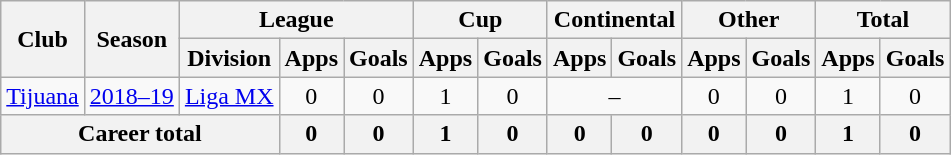<table class="wikitable" style="text-align: center">
<tr>
<th rowspan="2">Club</th>
<th rowspan="2">Season</th>
<th colspan="3">League</th>
<th colspan="2">Cup</th>
<th colspan="2">Continental</th>
<th colspan="2">Other</th>
<th colspan="2">Total</th>
</tr>
<tr>
<th>Division</th>
<th>Apps</th>
<th>Goals</th>
<th>Apps</th>
<th>Goals</th>
<th>Apps</th>
<th>Goals</th>
<th>Apps</th>
<th>Goals</th>
<th>Apps</th>
<th>Goals</th>
</tr>
<tr>
<td><a href='#'>Tijuana</a></td>
<td><a href='#'>2018–19</a></td>
<td><a href='#'>Liga MX</a></td>
<td>0</td>
<td>0</td>
<td>1</td>
<td>0</td>
<td colspan="2">–</td>
<td>0</td>
<td>0</td>
<td>1</td>
<td>0</td>
</tr>
<tr>
<th colspan="3"><strong>Career total</strong></th>
<th>0</th>
<th>0</th>
<th>1</th>
<th>0</th>
<th>0</th>
<th>0</th>
<th>0</th>
<th>0</th>
<th>1</th>
<th>0</th>
</tr>
</table>
